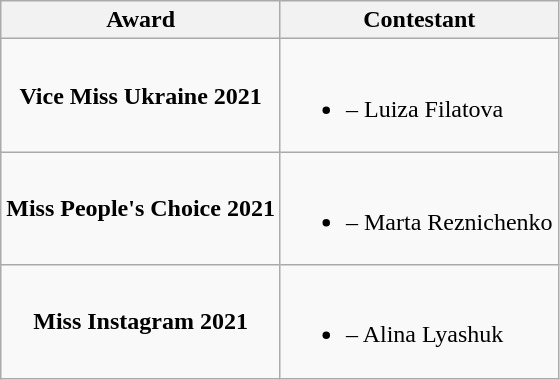<table class="wikitable">
<tr>
<th>Award</th>
<th>Contestant</th>
</tr>
<tr>
<td style="text-align: center;"><strong>Vice Miss Ukraine 2021</strong></td>
<td><br><ul><li><strong></strong> – Luiza Filatova</li></ul></td>
</tr>
<tr>
<td style="text-align: center;"><strong>Miss People's Choice 2021</strong></td>
<td><br><ul><li><strong></strong> – Marta Reznichenko</li></ul></td>
</tr>
<tr>
<td style="text-align: center;"><strong>Miss Instagram 2021</strong></td>
<td><br><ul><li><strong></strong> – Alina Lyashuk</li></ul></td>
</tr>
</table>
